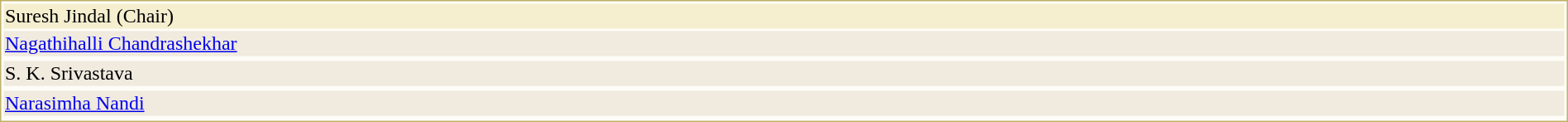<table style="width:100%;border: 1px solid #BEB168;background-color:#FDFCF6;">
<tr>
<td colspan="2" style="background-color:#F5EFD0;"> Suresh Jindal (Chair)</td>
</tr>
<tr style="background-color:#F0EADF;">
<td style="width:50%"> <a href='#'>Nagathihalli Chandrashekhar</a></td>
</tr>
<tr style="vertical-align:top;">
</tr>
<tr style="background-color:#F0EADF;">
<td style="width:50%"> S. K. Srivastava</td>
</tr>
<tr style="vertical-align:top;">
</tr>
<tr style="background-color:#F0EADF;">
<td style="width:50%"> <a href='#'>Narasimha Nandi</a></td>
</tr>
<tr style="vertical-align:top;">
</tr>
</table>
